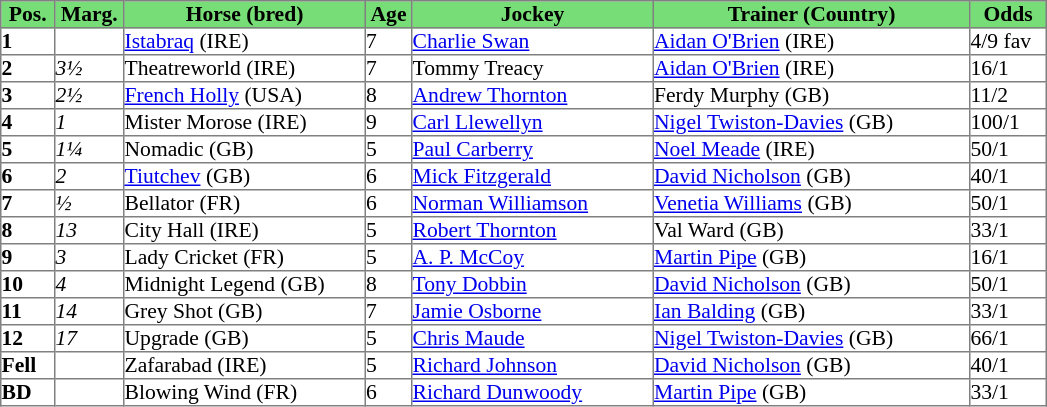<table border="1" cellpadding="0" style="border-collapse: collapse; font-size:90%">
<tr style="background:#7d7; text-align:center;">
<td style="width:35px;"><strong>Pos.</strong></td>
<td style="width:45px;"><strong>Marg.</strong></td>
<td style="width:160px;"><strong>Horse (bred)</strong></td>
<td style="width:30px;"><strong>Age</strong></td>
<td style="width:160px;"><strong>Jockey</strong></td>
<td style="width:210px;"><strong>Trainer (Country)</strong></td>
<td style="width:50px;"><strong>Odds</strong></td>
</tr>
<tr>
<td><strong>1</strong></td>
<td></td>
<td><a href='#'>Istabraq</a> (IRE)</td>
<td>7</td>
<td><a href='#'>Charlie Swan</a></td>
<td><a href='#'>Aidan O'Brien</a> (IRE)</td>
<td>4/9 fav</td>
</tr>
<tr>
<td><strong>2</strong></td>
<td><em>3½</em></td>
<td>Theatreworld (IRE)</td>
<td>7</td>
<td>Tommy Treacy</td>
<td><a href='#'>Aidan O'Brien</a> (IRE)</td>
<td>16/1</td>
</tr>
<tr>
<td><strong>3</strong></td>
<td><em>2½</em></td>
<td><a href='#'>French Holly</a> (USA)</td>
<td>8</td>
<td><a href='#'>Andrew Thornton</a></td>
<td>Ferdy Murphy (GB)</td>
<td>11/2</td>
</tr>
<tr>
<td><strong>4</strong></td>
<td><em>1</em></td>
<td>Mister Morose (IRE)</td>
<td>9</td>
<td><a href='#'>Carl Llewellyn</a></td>
<td><a href='#'>Nigel Twiston-Davies</a> (GB)</td>
<td>100/1</td>
</tr>
<tr>
<td><strong>5</strong></td>
<td><em>1¼</em></td>
<td>Nomadic (GB)</td>
<td>5</td>
<td><a href='#'>Paul Carberry</a></td>
<td><a href='#'>Noel Meade</a> (IRE)</td>
<td>50/1</td>
</tr>
<tr>
<td><strong>6</strong></td>
<td><em>2</em></td>
<td><a href='#'>Tiutchev</a> (GB)</td>
<td>6</td>
<td><a href='#'>Mick Fitzgerald</a></td>
<td><a href='#'>David Nicholson</a> (GB)</td>
<td>40/1</td>
</tr>
<tr>
<td><strong>7</strong></td>
<td><em>½</em></td>
<td>Bellator (FR)</td>
<td>6</td>
<td><a href='#'>Norman Williamson</a></td>
<td><a href='#'>Venetia Williams</a> (GB)</td>
<td>50/1</td>
</tr>
<tr>
<td><strong>8</strong></td>
<td><em>13</em></td>
<td>City Hall (IRE)</td>
<td>5</td>
<td><a href='#'>Robert Thornton</a></td>
<td>Val Ward (GB)</td>
<td>33/1</td>
</tr>
<tr>
<td><strong>9</strong></td>
<td><em>3</em></td>
<td>Lady Cricket (FR)</td>
<td>5</td>
<td><a href='#'>A. P. McCoy</a></td>
<td><a href='#'>Martin Pipe</a> (GB)</td>
<td>16/1</td>
</tr>
<tr>
<td><strong>10</strong></td>
<td><em>4</em></td>
<td>Midnight Legend (GB)</td>
<td>8</td>
<td><a href='#'>Tony Dobbin</a></td>
<td><a href='#'>David Nicholson</a> (GB)</td>
<td>50/1</td>
</tr>
<tr>
<td><strong>11</strong></td>
<td><em>14</em></td>
<td>Grey Shot (GB)</td>
<td>7</td>
<td><a href='#'>Jamie Osborne</a></td>
<td><a href='#'>Ian Balding</a> (GB)</td>
<td>33/1</td>
</tr>
<tr>
<td><strong>12</strong></td>
<td><em>17</em></td>
<td>Upgrade (GB)</td>
<td>5</td>
<td><a href='#'>Chris Maude</a></td>
<td><a href='#'>Nigel Twiston-Davies</a> (GB)</td>
<td>66/1</td>
</tr>
<tr>
<td><strong>Fell</strong></td>
<td></td>
<td>Zafarabad (IRE)</td>
<td>5</td>
<td><a href='#'>Richard Johnson</a></td>
<td><a href='#'>David Nicholson</a> (GB)</td>
<td>40/1</td>
</tr>
<tr>
<td><strong>BD</strong></td>
<td></td>
<td>Blowing Wind (FR)</td>
<td>6</td>
<td><a href='#'>Richard Dunwoody</a></td>
<td><a href='#'>Martin Pipe</a> (GB)</td>
<td>33/1</td>
</tr>
</table>
